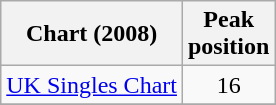<table class="wikitable">
<tr>
<th>Chart (2008)</th>
<th>Peak<br>position</th>
</tr>
<tr>
<td><a href='#'>UK Singles Chart</a></td>
<td align="center">16</td>
</tr>
<tr>
</tr>
</table>
